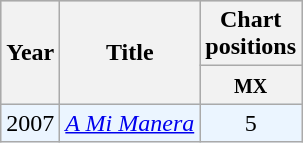<table class="wikitable"|width=100%>
<tr bgcolor="#CCCCCC">
<th rowspan="2">Year</th>
<th rowspan="2">Title</th>
<th>Chart positions</th>
</tr>
<tr bgcolor="#DDDDDD">
<th width="40"><small>MX</small></th>
</tr>
<tr bgcolor="#ebf5ff">
<td>2007</td>
<td><em><a href='#'>A Mi Manera</a></em></td>
<td align="center">5</td>
</tr>
</table>
